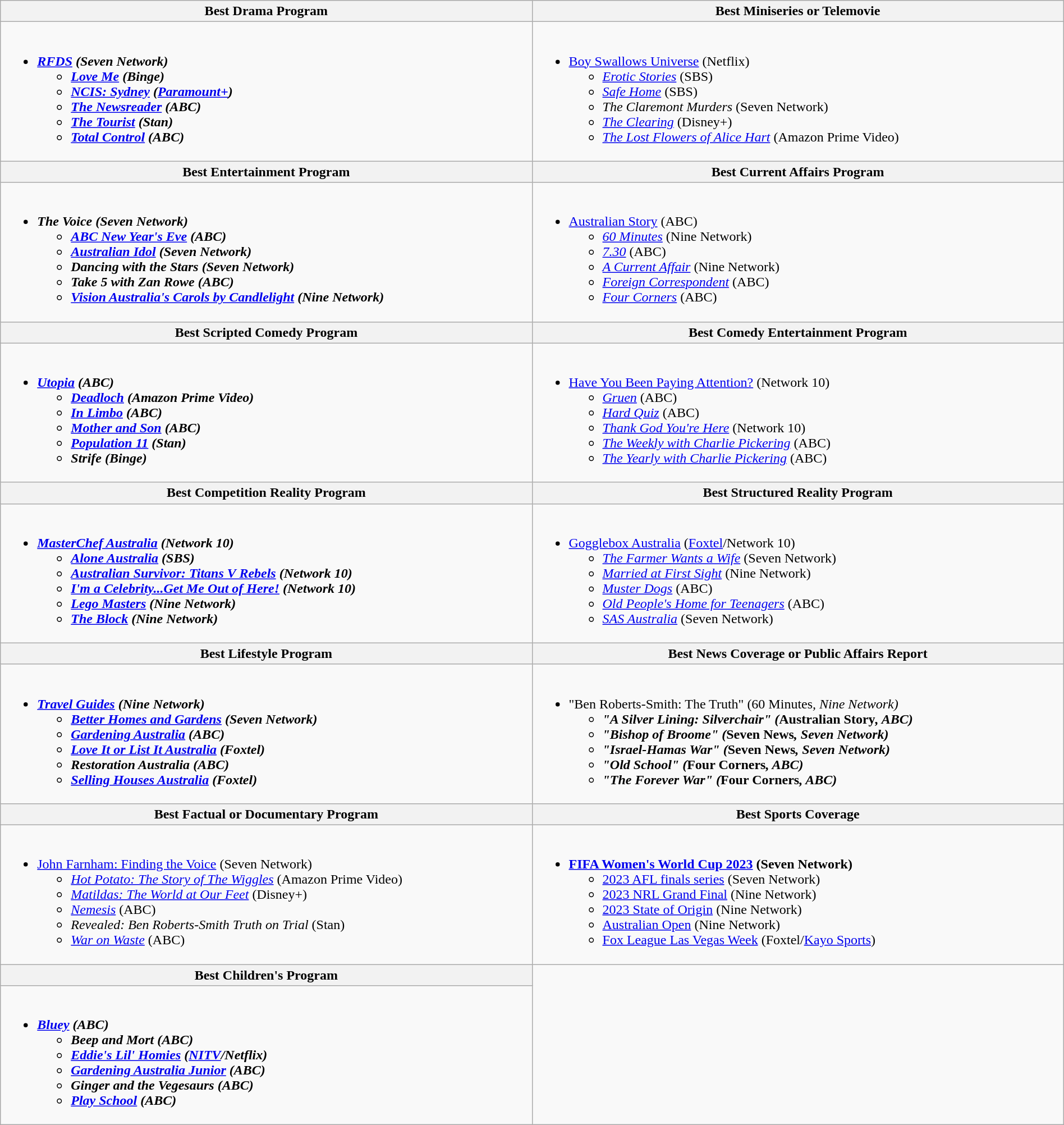<table class=wikitable width="100%">
<tr>
<th width="50%">Best Drama Program</th>
<th width="50%">Best Miniseries or Telemovie</th>
</tr>
<tr>
<td valign="top"><br><ul><li><strong><em><a href='#'>RFDS</a><em> (Seven Network)<strong><ul><li></em><a href='#'>Love Me</a><em> (Binge)</li><li></em><a href='#'>NCIS: Sydney</a><em> (<a href='#'>Paramount+</a>)</li><li></em><a href='#'>The Newsreader</a><em> (ABC)</li><li></em><a href='#'>The Tourist</a><em> (Stan)</li><li></em><a href='#'>Total Control</a><em> (ABC)</li></ul></li></ul></td>
<td valign="top"><br><ul><li></em></strong><a href='#'>Boy Swallows Universe</a></em> (Netflix)</strong><ul><li><em><a href='#'>Erotic Stories</a></em> (SBS)</li><li><em><a href='#'>Safe Home</a></em> (SBS)</li><li><em>The Claremont Murders</em> (Seven Network)</li><li><em><a href='#'>The Clearing</a></em> (Disney+)</li><li><em><a href='#'>The Lost Flowers of Alice Hart</a></em> (Amazon Prime Video)</li></ul></li></ul></td>
</tr>
<tr>
<th width="50%">Best Entertainment Program</th>
<th width="50%">Best Current Affairs Program</th>
</tr>
<tr>
<td valign="top"><br><ul><li><strong><em>The Voice<em> (Seven Network)<strong><ul><li></em><a href='#'>ABC New Year's Eve</a><em> (ABC)</li><li></em><a href='#'>Australian Idol</a><em> (Seven Network)</li><li></em>Dancing with the Stars<em> (Seven Network)</li><li></em>Take 5 with Zan Rowe<em> (ABC)</li><li></em><a href='#'>Vision Australia's Carols by Candlelight</a><em> (Nine Network)</li></ul></li></ul></td>
<td valign="top"><br><ul><li></em></strong><a href='#'>Australian Story</a></em> (ABC)</strong><ul><li><em><a href='#'>60 Minutes</a></em> (Nine Network)</li><li><em><a href='#'>7.30</a></em> (ABC)</li><li><em><a href='#'>A Current Affair</a></em> (Nine Network)</li><li><em><a href='#'>Foreign Correspondent</a></em> (ABC)</li><li><em><a href='#'>Four Corners</a></em> (ABC)</li></ul></li></ul></td>
</tr>
<tr>
<th width="50%">Best Scripted Comedy Program</th>
<th width="50%">Best Comedy Entertainment Program</th>
</tr>
<tr>
<td valign="top"><br><ul><li><strong><em><a href='#'>Utopia</a><em> (ABC)<strong><ul><li></em><a href='#'>Deadloch</a><em> (Amazon Prime Video)</li><li></em><a href='#'>In Limbo</a><em> (ABC)</li><li></em><a href='#'>Mother and Son</a><em> (ABC)</li><li></em><a href='#'>Population 11</a><em> (Stan)</li><li></em>Strife<em> (Binge)</li></ul></li></ul></td>
<td valign="top"><br><ul><li></em></strong><a href='#'>Have You Been Paying Attention?</a></em> (Network 10)</strong><ul><li><em><a href='#'>Gruen</a></em> (ABC)</li><li><em><a href='#'>Hard Quiz</a></em> (ABC)</li><li><em><a href='#'>Thank God You're Here</a></em> (Network 10)</li><li><em><a href='#'>The Weekly with Charlie Pickering</a></em> (ABC)</li><li><em><a href='#'>The Yearly with Charlie Pickering</a></em> (ABC)</li></ul></li></ul></td>
</tr>
<tr>
<th width="50%">Best Competition Reality Program</th>
<th width="50%">Best Structured Reality Program</th>
</tr>
<tr>
<td valign="top"><br><ul><li><strong><em><a href='#'>MasterChef Australia</a><em> (Network 10)<strong><ul><li></em><a href='#'>Alone Australia</a><em> (SBS)</li><li></em><a href='#'>Australian Survivor: Titans V Rebels</a><em> (Network 10)</li><li></em><a href='#'>I'm a Celebrity...Get Me Out of Here!</a><em> (Network 10)</li><li></em><a href='#'>Lego Masters</a><em> (Nine Network)</li><li></em><a href='#'>The Block</a><em> (Nine Network)</li></ul></li></ul></td>
<td valign="top"><br><ul><li></em></strong><a href='#'>Gogglebox Australia</a></em> (<a href='#'>Foxtel</a>/Network 10)</strong><ul><li><em><a href='#'>The Farmer Wants a Wife</a></em> (Seven Network)</li><li><em><a href='#'>Married at First Sight</a></em> (Nine Network)</li><li><em><a href='#'>Muster Dogs</a></em> (ABC)</li><li><em><a href='#'>Old People's Home for Teenagers</a></em> (ABC)</li><li><em><a href='#'>SAS Australia</a></em> (Seven Network)</li></ul></li></ul></td>
</tr>
<tr>
<th width="50%">Best Lifestyle Program</th>
<th width="50%">Best News Coverage or Public Affairs Report</th>
</tr>
<tr>
<td valign="top"><br><ul><li><strong><em><a href='#'>Travel Guides</a><em> (Nine Network)<strong><ul><li></em><a href='#'>Better Homes and Gardens</a><em> (Seven Network)</li><li></em><a href='#'>Gardening Australia</a><em> (ABC)</li><li></em><a href='#'>Love It or List It Australia</a><em> (Foxtel)</li><li></em>Restoration Australia<em> (ABC)</li><li></em><a href='#'>Selling Houses Australia</a><em> (Foxtel)</li></ul></li></ul></td>
<td valign="top"><br><ul><li></strong>"Ben Roberts-Smith: The Truth" (</em>60 Minutes<em>, Nine Network)<strong><ul><li>"A Silver Lining: Silverchair" (</em>Australian Story<em>, ABC)</li><li>"Bishop of Broome" (</em>Seven News<em>, Seven Network)</li><li>"Israel-Hamas War" (</em>Seven News<em>, Seven Network)</li><li>"Old School" (</em>Four Corners<em>, ABC)</li><li>"The Forever War" (</em>Four Corners<em>, ABC)</li></ul></li></ul></td>
</tr>
<tr>
<th width="50%">Best Factual or Documentary Program</th>
<th width="50%">Best Sports Coverage</th>
</tr>
<tr>
<td valign="top"><br><ul><li></em></strong><a href='#'>John Farnham: Finding the Voice</a></em> (Seven Network)</strong><ul><li><em><a href='#'>Hot Potato: The Story of The Wiggles</a></em> (Amazon Prime Video)</li><li><em><a href='#'>Matildas: The World at Our Feet</a></em> (Disney+)</li><li><em><a href='#'>Nemesis</a></em> (ABC)</li><li><em>Revealed: Ben Roberts-Smith Truth on Trial</em> (Stan)</li><li><em><a href='#'>War on Waste</a></em> (ABC)</li></ul></li></ul></td>
<td valign="top"><br><ul><li><strong><a href='#'>FIFA Women's World Cup 2023</a> (Seven Network)</strong><ul><li><a href='#'>2023 AFL finals series</a> (Seven Network)</li><li><a href='#'>2023 NRL Grand Final</a> (Nine Network)</li><li><a href='#'>2023 State of Origin</a> (Nine Network)</li><li><a href='#'>Australian Open</a> (Nine Network)</li><li><a href='#'>Fox League Las Vegas Week</a> (Foxtel/<a href='#'>Kayo Sports</a>)</li></ul></li></ul></td>
</tr>
<tr>
<th width="50%">Best Children's Program</th>
</tr>
<tr>
<td valign="top"><br><ul><li><strong><em><a href='#'>Bluey</a><em> (ABC)<strong><ul><li></em>Beep and Mort<em> (ABC)</li><li></em><a href='#'>Eddie's Lil' Homies</a><em> (<a href='#'>NITV</a>/Netflix)</li><li></em><a href='#'>Gardening Australia Junior</a><em> (ABC)</li><li></em>Ginger and the Vegesaurs<em> (ABC)</li><li></em><a href='#'>Play School</a><em> (ABC)</li></ul></li></ul></td>
</tr>
</table>
